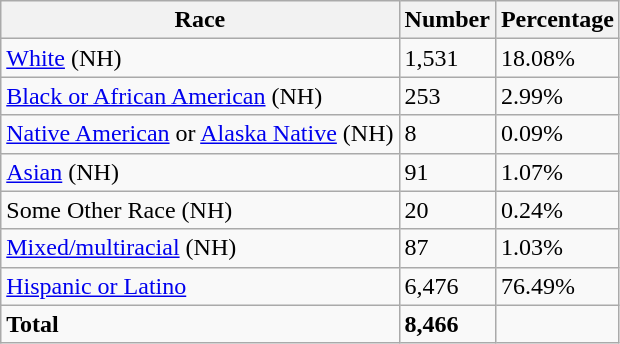<table class="wikitable">
<tr>
<th>Race</th>
<th>Number</th>
<th>Percentage</th>
</tr>
<tr>
<td><a href='#'>White</a> (NH)</td>
<td>1,531</td>
<td>18.08%</td>
</tr>
<tr>
<td><a href='#'>Black or African American</a> (NH)</td>
<td>253</td>
<td>2.99%</td>
</tr>
<tr>
<td><a href='#'>Native American</a> or <a href='#'>Alaska Native</a> (NH)</td>
<td>8</td>
<td>0.09%</td>
</tr>
<tr>
<td><a href='#'>Asian</a> (NH)</td>
<td>91</td>
<td>1.07%</td>
</tr>
<tr>
<td>Some Other Race (NH)</td>
<td>20</td>
<td>0.24%</td>
</tr>
<tr>
<td><a href='#'>Mixed/multiracial</a> (NH)</td>
<td>87</td>
<td>1.03%</td>
</tr>
<tr>
<td><a href='#'>Hispanic or Latino</a></td>
<td>6,476</td>
<td>76.49%</td>
</tr>
<tr>
<td><strong>Total</strong></td>
<td><strong>8,466</strong></td>
<td></td>
</tr>
</table>
